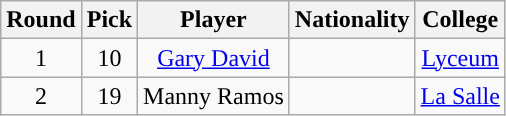<table class="wikitable sortable sortable">
<tr>
<th>Round</th>
<th>Pick</th>
<th>Player</th>
<th>Nationality</th>
<th>College</th>
</tr>
<tr style="text-align: center">
<td>1</td>
<td>10</td>
<td><a href='#'>Gary David</a></td>
<td></td>
<td><a href='#'>Lyceum</a></td>
</tr>
<tr style="text-align: center">
<td>2</td>
<td>19</td>
<td>Manny Ramos</td>
<td></td>
<td><a href='#'>La Salle</a></td>
</tr>
</table>
